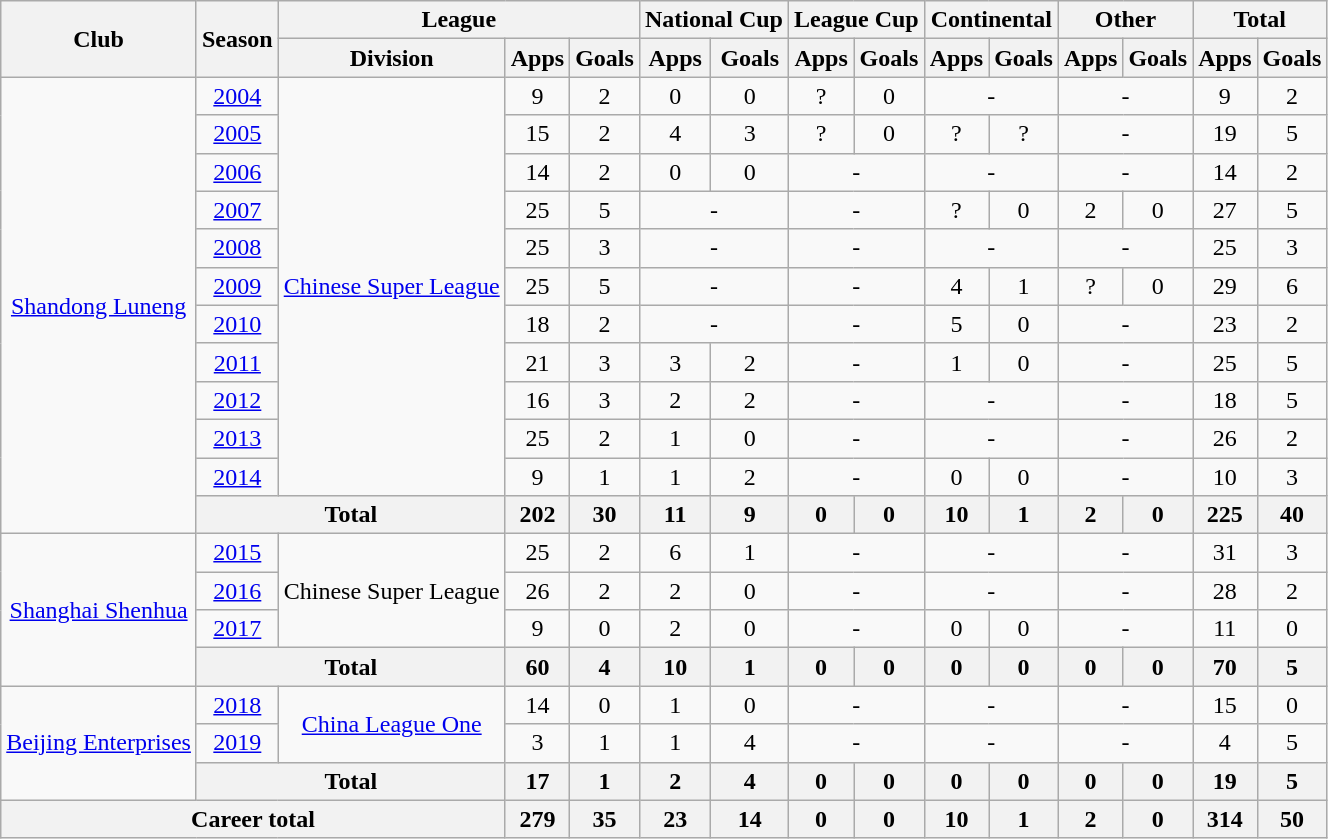<table class="wikitable" style="text-align: center">
<tr>
<th rowspan="2">Club</th>
<th rowspan="2">Season</th>
<th colspan="3">League</th>
<th colspan="2">National Cup</th>
<th colspan="2">League Cup</th>
<th colspan="2">Continental</th>
<th colspan="2">Other</th>
<th colspan="2">Total</th>
</tr>
<tr>
<th>Division</th>
<th>Apps</th>
<th>Goals</th>
<th>Apps</th>
<th>Goals</th>
<th>Apps</th>
<th>Goals</th>
<th>Apps</th>
<th>Goals</th>
<th>Apps</th>
<th>Goals</th>
<th>Apps</th>
<th>Goals</th>
</tr>
<tr>
<td rowspan=12><a href='#'>Shandong Luneng</a></td>
<td><a href='#'>2004</a></td>
<td rowspan=11><a href='#'>Chinese Super League</a></td>
<td>9</td>
<td>2</td>
<td>0</td>
<td>0</td>
<td>?</td>
<td>0</td>
<td colspan="2">-</td>
<td colspan="2">-</td>
<td>9</td>
<td>2</td>
</tr>
<tr>
<td><a href='#'>2005</a></td>
<td>15</td>
<td>2</td>
<td>4</td>
<td>3</td>
<td>?</td>
<td>0</td>
<td>?</td>
<td>?</td>
<td colspan="2">-</td>
<td>19</td>
<td>5</td>
</tr>
<tr>
<td><a href='#'>2006</a></td>
<td>14</td>
<td>2</td>
<td>0</td>
<td>0</td>
<td colspan="2">-</td>
<td colspan="2">-</td>
<td colspan="2">-</td>
<td>14</td>
<td>2</td>
</tr>
<tr>
<td><a href='#'>2007</a></td>
<td>25</td>
<td>5</td>
<td colspan="2">-</td>
<td colspan="2">-</td>
<td>?</td>
<td>0</td>
<td>2</td>
<td>0</td>
<td>27</td>
<td>5</td>
</tr>
<tr>
<td><a href='#'>2008</a></td>
<td>25</td>
<td>3</td>
<td colspan="2">-</td>
<td colspan="2">-</td>
<td colspan="2">-</td>
<td colspan="2">-</td>
<td>25</td>
<td>3</td>
</tr>
<tr>
<td><a href='#'>2009</a></td>
<td>25</td>
<td>5</td>
<td colspan="2">-</td>
<td colspan="2">-</td>
<td>4</td>
<td>1</td>
<td>?</td>
<td>0</td>
<td>29</td>
<td>6</td>
</tr>
<tr>
<td><a href='#'>2010</a></td>
<td>18</td>
<td>2</td>
<td colspan="2">-</td>
<td colspan="2">-</td>
<td>5</td>
<td>0</td>
<td colspan="2">-</td>
<td>23</td>
<td>2</td>
</tr>
<tr>
<td><a href='#'>2011</a></td>
<td>21</td>
<td>3</td>
<td>3</td>
<td>2</td>
<td colspan="2">-</td>
<td>1</td>
<td>0</td>
<td colspan="2">-</td>
<td>25</td>
<td>5</td>
</tr>
<tr>
<td><a href='#'>2012</a></td>
<td>16</td>
<td>3</td>
<td>2</td>
<td>2</td>
<td colspan="2">-</td>
<td colspan="2">-</td>
<td colspan="2">-</td>
<td>18</td>
<td>5</td>
</tr>
<tr>
<td><a href='#'>2013</a></td>
<td>25</td>
<td>2</td>
<td>1</td>
<td>0</td>
<td colspan="2">-</td>
<td colspan="2">-</td>
<td colspan="2">-</td>
<td>26</td>
<td>2</td>
</tr>
<tr>
<td><a href='#'>2014</a></td>
<td>9</td>
<td>1</td>
<td>1</td>
<td>2</td>
<td colspan="2">-</td>
<td>0</td>
<td>0</td>
<td colspan="2">-</td>
<td>10</td>
<td>3</td>
</tr>
<tr>
<th colspan="2">Total</th>
<th>202</th>
<th>30</th>
<th>11</th>
<th>9</th>
<th>0</th>
<th>0</th>
<th>10</th>
<th>1</th>
<th>2</th>
<th>0</th>
<th>225</th>
<th>40</th>
</tr>
<tr>
<td rowspan=4><a href='#'>Shanghai Shenhua</a></td>
<td><a href='#'>2015</a></td>
<td rowspan=3>Chinese Super League</td>
<td>25</td>
<td>2</td>
<td>6</td>
<td>1</td>
<td colspan="2">-</td>
<td colspan="2">-</td>
<td colspan="2">-</td>
<td>31</td>
<td>3</td>
</tr>
<tr>
<td><a href='#'>2016</a></td>
<td>26</td>
<td>2</td>
<td>2</td>
<td>0</td>
<td colspan="2">-</td>
<td colspan="2">-</td>
<td colspan="2">-</td>
<td>28</td>
<td>2</td>
</tr>
<tr>
<td><a href='#'>2017</a></td>
<td>9</td>
<td>0</td>
<td>2</td>
<td>0</td>
<td colspan="2">-</td>
<td>0</td>
<td>0</td>
<td colspan="2">-</td>
<td>11</td>
<td>0</td>
</tr>
<tr>
<th colspan="2">Total</th>
<th>60</th>
<th>4</th>
<th>10</th>
<th>1</th>
<th>0</th>
<th>0</th>
<th>0</th>
<th>0</th>
<th>0</th>
<th>0</th>
<th>70</th>
<th>5</th>
</tr>
<tr>
<td rowspan=3><a href='#'>Beijing Enterprises</a></td>
<td><a href='#'>2018</a></td>
<td rowspan=2><a href='#'>China League One</a></td>
<td>14</td>
<td>0</td>
<td>1</td>
<td>0</td>
<td colspan="2">-</td>
<td colspan="2">-</td>
<td colspan="2">-</td>
<td>15</td>
<td>0</td>
</tr>
<tr>
<td><a href='#'>2019</a></td>
<td>3</td>
<td>1</td>
<td>1</td>
<td>4</td>
<td colspan="2">-</td>
<td colspan="2">-</td>
<td colspan="2">-</td>
<td>4</td>
<td>5</td>
</tr>
<tr>
<th colspan="2">Total</th>
<th>17</th>
<th>1</th>
<th>2</th>
<th>4</th>
<th>0</th>
<th>0</th>
<th>0</th>
<th>0</th>
<th>0</th>
<th>0</th>
<th>19</th>
<th>5</th>
</tr>
<tr>
<th colspan=3>Career total</th>
<th>279</th>
<th>35</th>
<th>23</th>
<th>14</th>
<th>0</th>
<th>0</th>
<th>10</th>
<th>1</th>
<th>2</th>
<th>0</th>
<th>314</th>
<th>50</th>
</tr>
</table>
